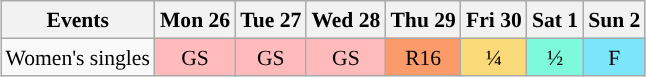<table class="wikitable" style="margin:0.5em auto; font-size:90%; line-height:1.25em; text-align:center">
<tr>
<th>Events</th>
<th>Mon 26</th>
<th>Tue 27</th>
<th>Wed 28</th>
<th>Thu 29</th>
<th>Fri 30</th>
<th>Sat 1</th>
<th>Sun 2</th>
</tr>
<tr>
<td style="text-align:left;">Women's singles</td>
<td style="background-color:#FFBBBB">GS</td>
<td style="background-color:#FFBBBB">GS</td>
<td style="background-color:#FFBBBB">GS</td>
<td style="background-color:#FC9B6A">R16</td>
<td style="background-color:#FAD978">¼</td>
<td style="background-color:#7DFADB">½</td>
<td style="background-color:#7DE5FA">F</td>
</tr>
</table>
